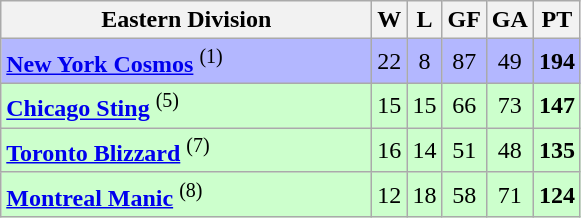<table class="wikitable" style="text-align:center">
<tr>
<th style="width:15em">Eastern Division</th>
<th>W</th>
<th>L</th>
<th>GF</th>
<th>GA</th>
<th>PT</th>
</tr>
<tr align=center bgcolor=#B3B7FF>
<td align=left><strong><a href='#'>New York Cosmos</a></strong> <sup>(1)</sup></td>
<td>22</td>
<td>8</td>
<td>87</td>
<td>49</td>
<td><strong>194</strong></td>
</tr>
<tr align=center bgcolor=#ccffcc>
<td align=left><strong><a href='#'>Chicago Sting</a></strong> <sup>(5)</sup></td>
<td>15</td>
<td>15</td>
<td>66</td>
<td>73</td>
<td><strong>147</strong></td>
</tr>
<tr align=center bgcolor=#ccffcc>
<td align=left><strong><a href='#'>Toronto Blizzard</a></strong> <sup>(7)</sup></td>
<td>16</td>
<td>14</td>
<td>51</td>
<td>48</td>
<td><strong>135</strong></td>
</tr>
<tr align=center bgcolor=#ccffcc>
<td align=left><strong><a href='#'>Montreal Manic</a></strong> <sup>(8)</sup></td>
<td>12</td>
<td>18</td>
<td>58</td>
<td>71</td>
<td><strong>124</strong></td>
</tr>
</table>
